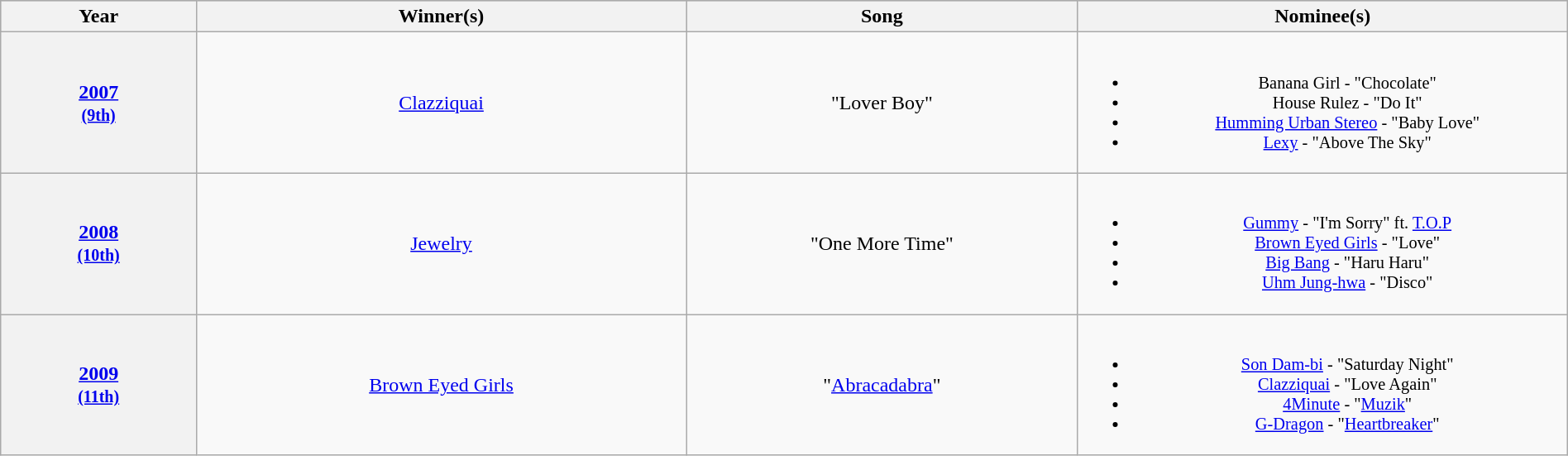<table class="wikitable" style="text-align:center; width:100%">
<tr style="background:#bebebe;">
<th scope="col" style="width:10%;">Year</th>
<th scope="col" style="width:25%;">Winner(s)</th>
<th scope="col" style="width:20%;">Song</th>
<th scope="col" style="width:25%;">Nominee(s)</th>
</tr>
<tr>
<th scope="row" style="text-align:center"><a href='#'>2007<br><small>(9th)</small></a></th>
<td><a href='#'>Clazziquai</a></td>
<td>"Lover Boy"</td>
<td style="font-size: 85%;"><br><ul><li>Banana Girl - "Chocolate"</li><li>House Rulez - "Do It"</li><li><a href='#'>Humming Urban Stereo</a> - "Baby Love"</li><li><a href='#'>Lexy</a> - "Above The Sky"</li></ul></td>
</tr>
<tr>
<th scope="row" style="text-align:center"><a href='#'>2008<br><small>(10th)</small></a></th>
<td><a href='#'>Jewelry</a></td>
<td>"One More Time"</td>
<td style="font-size: 85%;"><br><ul><li><a href='#'>Gummy</a> - "I'm Sorry" ft. <a href='#'>T.O.P</a></li><li><a href='#'>Brown Eyed Girls</a> - "Love"</li><li><a href='#'>Big Bang</a> - "Haru Haru"</li><li><a href='#'>Uhm Jung-hwa</a> - "Disco"</li></ul></td>
</tr>
<tr>
<th scope="row" style="text-align:center"><a href='#'>2009<br><small>(11th)</small></a></th>
<td><a href='#'>Brown Eyed Girls</a></td>
<td>"<a href='#'>Abracadabra</a>"</td>
<td style="font-size: 85%;"><br><ul><li><a href='#'>Son Dam-bi</a> - "Saturday Night"</li><li><a href='#'>Clazziquai</a> - "Love Again"</li><li><a href='#'>4Minute</a> - "<a href='#'>Muzik</a>"</li><li><a href='#'>G-Dragon</a> - "<a href='#'>Heartbreaker</a>"</li></ul></td>
</tr>
</table>
